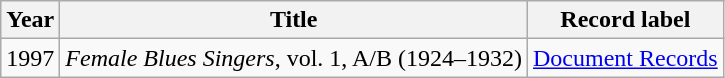<table class="wikitable sortable">
<tr>
<th>Year</th>
<th>Title</th>
<th>Record label</th>
</tr>
<tr>
<td>1997</td>
<td><em>Female Blues Singers</em>, vol. 1, A/B (1924–1932)</td>
<td style="text-align:center;"><a href='#'>Document Records</a></td>
</tr>
</table>
